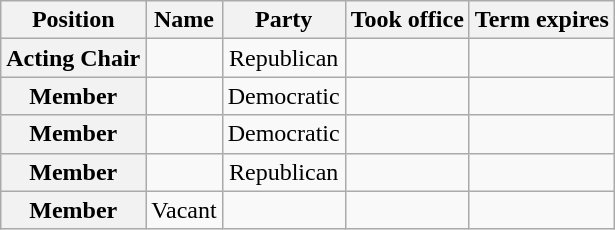<table class="wikitable sortable" style="text-align:center">
<tr>
<th>Position</th>
<th>Name</th>
<th>Party</th>
<th>Took office</th>
<th>Term expires</th>
</tr>
<tr>
<th>Acting Chair</th>
<td></td>
<td>Republican</td>
<td></td>
<td></td>
</tr>
<tr>
<th>Member</th>
<td></td>
<td>Democratic</td>
<td></td>
<td></td>
</tr>
<tr>
<th>Member</th>
<td></td>
<td>Democratic</td>
<td></td>
<td></td>
</tr>
<tr>
<th>Member</th>
<td></td>
<td>Republican</td>
<td></td>
<td></td>
</tr>
<tr>
<th>Member</th>
<td>Vacant</td>
<td></td>
<td></td>
<td></td>
</tr>
</table>
